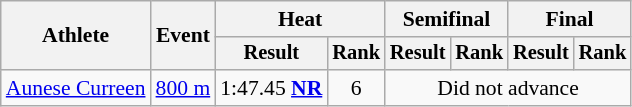<table class=wikitable style="font-size:90%">
<tr>
<th rowspan="2">Athlete</th>
<th rowspan="2">Event</th>
<th colspan="2">Heat</th>
<th colspan="2">Semifinal</th>
<th colspan="2">Final</th>
</tr>
<tr style="font-size:95%">
<th>Result</th>
<th>Rank</th>
<th>Result</th>
<th>Rank</th>
<th>Result</th>
<th>Rank</th>
</tr>
<tr align=center>
<td align=left><a href='#'>Aunese Curreen</a></td>
<td align=left><a href='#'>800 m</a></td>
<td>1:47.45 <strong><a href='#'>NR</a></strong></td>
<td>6</td>
<td colspan=4>Did not advance</td>
</tr>
</table>
